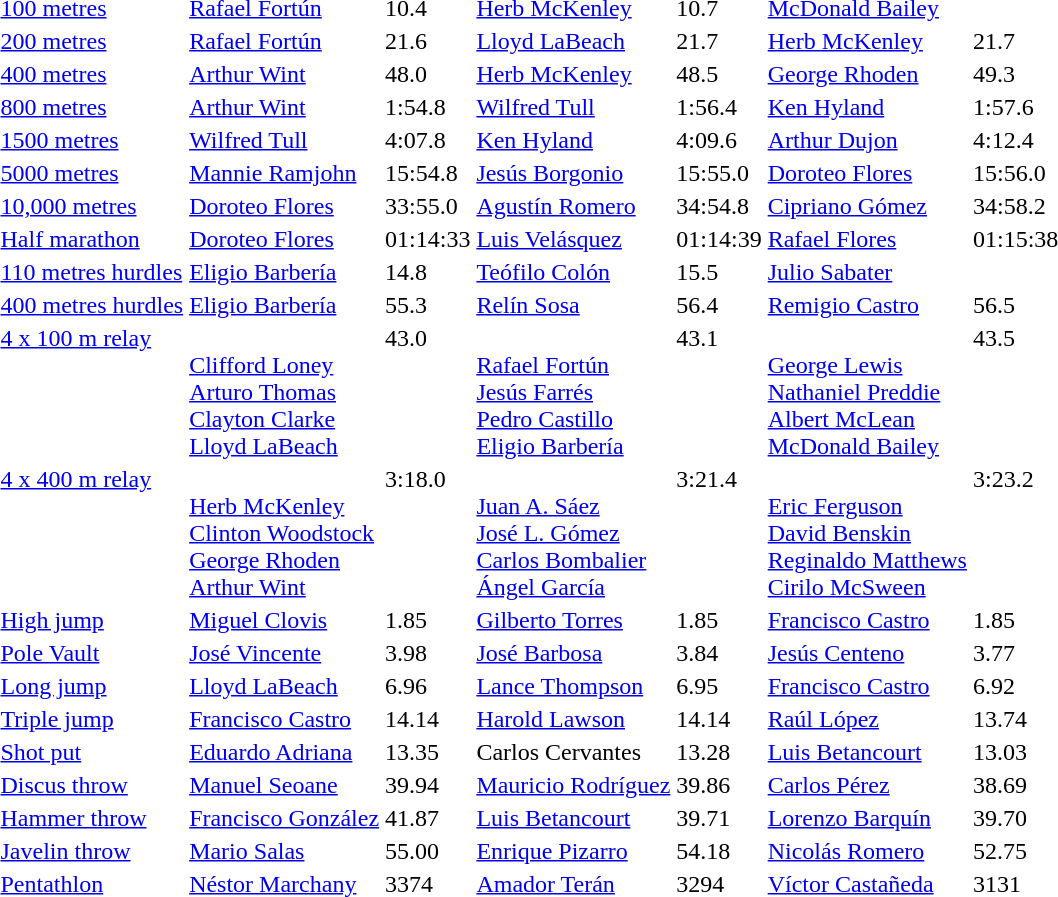<table>
<tr>
<td><a href='#'>100 metres</a></td>
<td><a href='#'>Rafael Fortún</a><br> </td>
<td>10.4</td>
<td><a href='#'>Herb McKenley</a><br> </td>
<td>10.7</td>
<td><a href='#'>McDonald Bailey</a><br> </td>
<td></td>
</tr>
<tr>
<td><a href='#'>200 metres</a></td>
<td><a href='#'>Rafael Fortún</a><br> </td>
<td>21.6</td>
<td><a href='#'>Lloyd LaBeach</a><br> </td>
<td>21.7</td>
<td><a href='#'>Herb McKenley</a><br> </td>
<td>21.7</td>
</tr>
<tr>
<td><a href='#'>400 metres</a></td>
<td><a href='#'>Arthur Wint</a><br> </td>
<td>48.0</td>
<td><a href='#'>Herb McKenley</a><br> </td>
<td>48.5</td>
<td><a href='#'>George Rhoden</a><br> </td>
<td>49.3</td>
</tr>
<tr>
<td><a href='#'>800 metres</a></td>
<td><a href='#'>Arthur Wint</a><br> </td>
<td>1:54.8</td>
<td><a href='#'>Wilfred Tull</a><br> </td>
<td>1:56.4</td>
<td><a href='#'>Ken Hyland</a><br> </td>
<td>1:57.6</td>
</tr>
<tr>
<td><a href='#'>1500 metres</a></td>
<td><a href='#'>Wilfred Tull</a><br> </td>
<td>4:07.8</td>
<td><a href='#'>Ken Hyland</a><br> </td>
<td>4:09.6</td>
<td><a href='#'>Arthur Dujon</a><br> </td>
<td>4:12.4</td>
</tr>
<tr>
<td><a href='#'>5000 metres</a></td>
<td><a href='#'>Mannie Ramjohn</a><br> </td>
<td>15:54.8</td>
<td><a href='#'>Jesús Borgonio</a><br> </td>
<td>15:55.0</td>
<td><a href='#'>Doroteo Flores</a><br> </td>
<td>15:56.0</td>
</tr>
<tr>
<td><a href='#'>10,000 metres</a></td>
<td><a href='#'>Doroteo Flores</a><br> </td>
<td>33:55.0</td>
<td><a href='#'>Agustín Romero</a><br> </td>
<td>34:54.8</td>
<td><a href='#'>Cipriano Gómez</a><br> </td>
<td>34:58.2</td>
</tr>
<tr>
<td><a href='#'>Half marathon</a></td>
<td><a href='#'>Doroteo Flores</a><br> </td>
<td>01:14:33</td>
<td><a href='#'>Luis Velásquez</a><br> </td>
<td>01:14:39</td>
<td><a href='#'>Rafael Flores</a><br> </td>
<td>01:15:38</td>
</tr>
<tr>
<td><a href='#'>110 metres hurdles</a></td>
<td><a href='#'>Eligio Barbería</a><br> </td>
<td>14.8</td>
<td><a href='#'>Teófilo Colón</a><br> </td>
<td>15.5</td>
<td><a href='#'>Julio Sabater</a><br> </td>
<td></td>
</tr>
<tr>
<td><a href='#'>400 metres hurdles</a></td>
<td><a href='#'>Eligio Barbería</a><br> </td>
<td>55.3</td>
<td><a href='#'>Relín Sosa</a><br> </td>
<td>56.4</td>
<td><a href='#'>Remigio Castro</a><br> </td>
<td>56.5</td>
</tr>
<tr style="vertical-align:top;">
<td><a href='#'>4 x 100 m relay</a></td>
<td><br> <a href='#'>Clifford Loney</a><br> <a href='#'>Arturo Thomas</a><br> <a href='#'>Clayton Clarke</a><br> <a href='#'>Lloyd LaBeach</a></td>
<td>43.0</td>
<td><br> <a href='#'>Rafael Fortún</a><br> <a href='#'>Jesús Farrés</a><br> <a href='#'>Pedro Castillo</a><br> <a href='#'>Eligio Barbería</a></td>
<td>43.1</td>
<td><br> <a href='#'>George Lewis</a><br> <a href='#'>Nathaniel Preddie</a><br> <a href='#'>Albert McLean</a><br> <a href='#'>McDonald Bailey</a></td>
<td>43.5</td>
</tr>
<tr style="vertical-align:top;">
<td><a href='#'>4 x 400 m relay</a></td>
<td><br> <a href='#'>Herb McKenley</a><br> <a href='#'>Clinton Woodstock</a><br> <a href='#'>George Rhoden</a><br> <a href='#'>Arthur Wint</a></td>
<td>3:18.0</td>
<td><br> <a href='#'>Juan A. Sáez</a><br> <a href='#'>José L. Gómez</a><br> <a href='#'>Carlos Bombalier</a><br> <a href='#'>Ángel García</a></td>
<td>3:21.4</td>
<td><br> <a href='#'>Eric Ferguson</a><br> <a href='#'>David Benskin</a><br> <a href='#'>Reginaldo Matthews</a><br> <a href='#'>Cirilo McSween</a></td>
<td>3:23.2</td>
</tr>
<tr>
<td><a href='#'>High jump</a></td>
<td><a href='#'>Miguel Clovis</a><br> </td>
<td>1.85</td>
<td><a href='#'>Gilberto Torres</a><br> </td>
<td>1.85</td>
<td><a href='#'>Francisco Castro</a><br> </td>
<td>1.85</td>
</tr>
<tr>
<td><a href='#'>Pole Vault</a></td>
<td><a href='#'>José Vincente</a><br> </td>
<td>3.98</td>
<td><a href='#'>José Barbosa</a><br> </td>
<td>3.84</td>
<td><a href='#'>Jesús Centeno</a><br> </td>
<td>3.77</td>
</tr>
<tr>
<td><a href='#'>Long jump</a></td>
<td><a href='#'>Lloyd LaBeach</a><br> </td>
<td>6.96</td>
<td><a href='#'>Lance Thompson</a><br> </td>
<td>6.95</td>
<td><a href='#'>Francisco Castro</a><br> </td>
<td>6.92</td>
</tr>
<tr>
<td><a href='#'>Triple jump</a></td>
<td><a href='#'>Francisco Castro</a><br> </td>
<td>14.14</td>
<td><a href='#'>Harold Lawson</a><br> </td>
<td>14.14</td>
<td><a href='#'>Raúl López</a><br> </td>
<td>13.74</td>
</tr>
<tr>
<td><a href='#'>Shot put</a></td>
<td><a href='#'>Eduardo Adriana</a><br> </td>
<td>13.35</td>
<td>Carlos Cervantes<br> </td>
<td>13.28</td>
<td><a href='#'>Luis Betancourt</a><br> </td>
<td>13.03</td>
</tr>
<tr>
<td><a href='#'>Discus throw</a></td>
<td><a href='#'>Manuel Seoane</a><br> </td>
<td>39.94</td>
<td><a href='#'>Mauricio Rodríguez</a><br> </td>
<td>39.86</td>
<td><a href='#'>Carlos Pérez</a><br> </td>
<td>38.69</td>
</tr>
<tr>
<td><a href='#'>Hammer throw</a></td>
<td><a href='#'>Francisco González</a><br> </td>
<td>41.87</td>
<td><a href='#'>Luis Betancourt</a><br> </td>
<td>39.71</td>
<td><a href='#'>Lorenzo Barquín</a><br> </td>
<td>39.70</td>
</tr>
<tr>
<td><a href='#'>Javelin throw</a></td>
<td><a href='#'>Mario Salas</a><br> </td>
<td>55.00</td>
<td><a href='#'>Enrique Pizarro</a><br> </td>
<td>54.18</td>
<td><a href='#'>Nicolás Romero</a><br> </td>
<td>52.75</td>
</tr>
<tr>
<td><a href='#'>Pentathlon</a></td>
<td><a href='#'>Néstor Marchany</a><br> </td>
<td>3374</td>
<td><a href='#'>Amador Terán</a><br> </td>
<td>3294</td>
<td><a href='#'>Víctor Castañeda</a><br> </td>
<td>3131</td>
</tr>
</table>
